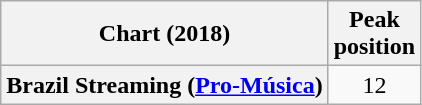<table class="wikitable sortable plainrowheaders" style="text-align:center">
<tr>
<th scope="col">Chart (2018)</th>
<th scope="col">Peak<br> position</th>
</tr>
<tr>
<th scope="row">Brazil Streaming (<a href='#'>Pro-Música</a>)</th>
<td>12</td>
</tr>
</table>
